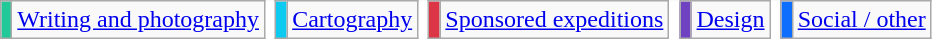<table class="wikitable" style="border:none;">
<tr>
<td style="background-color:#20c997;"></td>
<td><a href='#'>Writing and photography</a></td>
<td style="background-color:#fff; border:none;"></td>
<td style="background-color:#0dcaf0;"></td>
<td><a href='#'>Cartography</a></td>
<td style="background-color:#fff; border:none;"></td>
<td style="background-color:#dc3545;"></td>
<td><a href='#'>Sponsored expeditions</a></td>
<td style="background-color:#fff; border:none;"></td>
<td style="background-color:#6f42c1;"></td>
<td><a href='#'>Design</a></td>
<td style="background-color:#fff; border:none;"></td>
<td style="background-color:#0d6efd;"></td>
<td><a href='#'>Social / other</a></td>
</tr>
</table>
